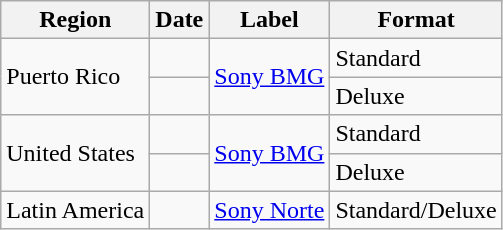<table class="wikitable">
<tr>
<th>Region</th>
<th>Date</th>
<th>Label</th>
<th>Format</th>
</tr>
<tr>
<td rowspan="2">Puerto Rico</td>
<td></td>
<td rowspan="2"><a href='#'>Sony BMG</a></td>
<td>Standard</td>
</tr>
<tr>
<td></td>
<td>Deluxe</td>
</tr>
<tr>
<td rowspan="2">United States</td>
<td></td>
<td rowspan="2"><a href='#'>Sony BMG</a></td>
<td>Standard</td>
</tr>
<tr>
<td></td>
<td>Deluxe</td>
</tr>
<tr>
<td>Latin America</td>
<td></td>
<td><a href='#'>Sony Norte</a></td>
<td>Standard/Deluxe</td>
</tr>
</table>
